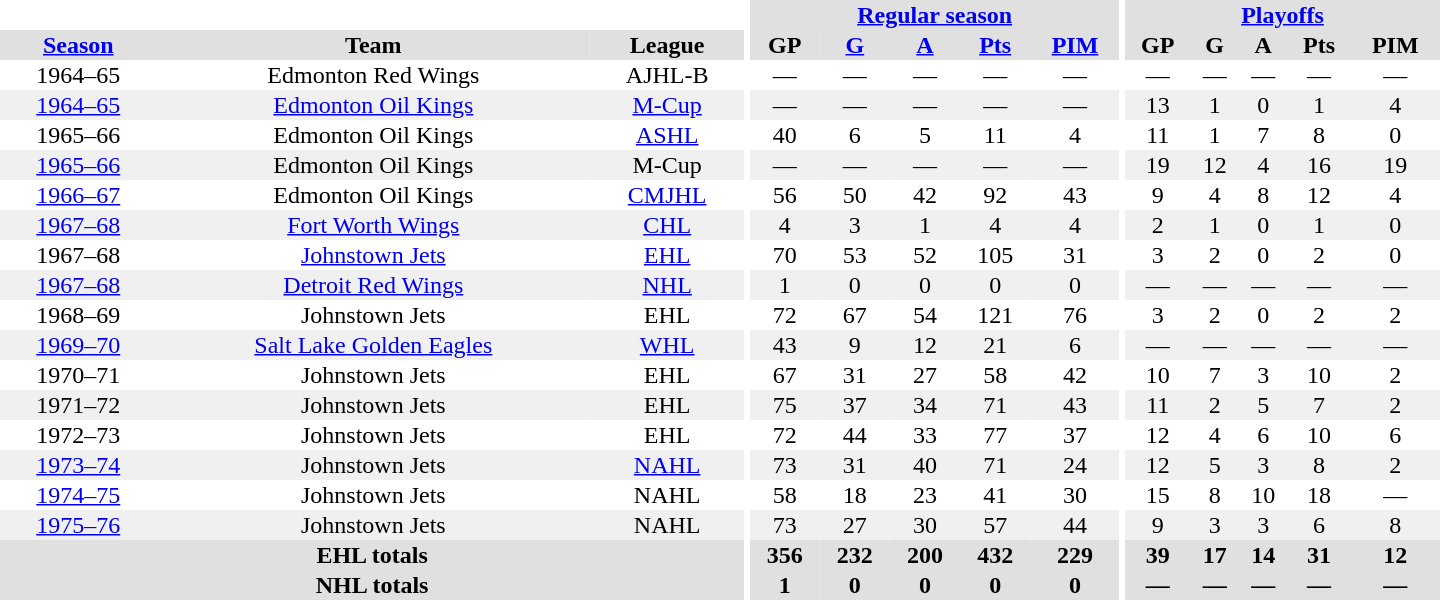<table border="0" cellpadding="1" cellspacing="0" style="text-align:center; width:60em">
<tr bgcolor="#e0e0e0">
<th colspan="3" bgcolor="#ffffff"></th>
<th rowspan="100" bgcolor="#ffffff"></th>
<th colspan="5"><a href='#'>Regular season</a></th>
<th rowspan="100" bgcolor="#ffffff"></th>
<th colspan="5"><a href='#'>Playoffs</a></th>
</tr>
<tr bgcolor="#e0e0e0">
<th><a href='#'>Season</a></th>
<th>Team</th>
<th>League</th>
<th>GP</th>
<th><a href='#'>G</a></th>
<th><a href='#'>A</a></th>
<th><a href='#'>Pts</a></th>
<th><a href='#'>PIM</a></th>
<th>GP</th>
<th>G</th>
<th>A</th>
<th>Pts</th>
<th>PIM</th>
</tr>
<tr>
<td>1964–65</td>
<td>Edmonton Red Wings</td>
<td>AJHL-B</td>
<td>—</td>
<td>—</td>
<td>—</td>
<td>—</td>
<td>—</td>
<td>—</td>
<td>—</td>
<td>—</td>
<td>—</td>
<td>—</td>
</tr>
<tr bgcolor="#f0f0f0">
<td><a href='#'>1964–65</a></td>
<td><a href='#'>Edmonton Oil Kings</a></td>
<td><a href='#'>M-Cup</a></td>
<td>—</td>
<td>—</td>
<td>—</td>
<td>—</td>
<td>—</td>
<td>13</td>
<td>1</td>
<td>0</td>
<td>1</td>
<td>4</td>
</tr>
<tr>
<td>1965–66</td>
<td>Edmonton Oil Kings</td>
<td><a href='#'>ASHL</a></td>
<td>40</td>
<td>6</td>
<td>5</td>
<td>11</td>
<td>4</td>
<td>11</td>
<td>1</td>
<td>7</td>
<td>8</td>
<td>0</td>
</tr>
<tr bgcolor="#f0f0f0">
<td><a href='#'>1965–66</a></td>
<td>Edmonton Oil Kings</td>
<td>M-Cup</td>
<td>—</td>
<td>—</td>
<td>—</td>
<td>—</td>
<td>—</td>
<td>19</td>
<td>12</td>
<td>4</td>
<td>16</td>
<td>19</td>
</tr>
<tr>
<td><a href='#'>1966–67</a></td>
<td>Edmonton Oil Kings</td>
<td><a href='#'>CMJHL</a></td>
<td>56</td>
<td>50</td>
<td>42</td>
<td>92</td>
<td>43</td>
<td>9</td>
<td>4</td>
<td>8</td>
<td>12</td>
<td>4</td>
</tr>
<tr bgcolor="#f0f0f0">
<td><a href='#'>1967–68</a></td>
<td><a href='#'>Fort Worth Wings</a></td>
<td><a href='#'>CHL</a></td>
<td>4</td>
<td>3</td>
<td>1</td>
<td>4</td>
<td>4</td>
<td>2</td>
<td>1</td>
<td>0</td>
<td>1</td>
<td>0</td>
</tr>
<tr>
<td>1967–68</td>
<td><a href='#'>Johnstown Jets</a></td>
<td><a href='#'>EHL</a></td>
<td>70</td>
<td>53</td>
<td>52</td>
<td>105</td>
<td>31</td>
<td>3</td>
<td>2</td>
<td>0</td>
<td>2</td>
<td>0</td>
</tr>
<tr bgcolor="#f0f0f0">
<td><a href='#'>1967–68</a></td>
<td><a href='#'>Detroit Red Wings</a></td>
<td><a href='#'>NHL</a></td>
<td>1</td>
<td>0</td>
<td>0</td>
<td>0</td>
<td>0</td>
<td>—</td>
<td>—</td>
<td>—</td>
<td>—</td>
<td>—</td>
</tr>
<tr>
<td>1968–69</td>
<td>Johnstown Jets</td>
<td>EHL</td>
<td>72</td>
<td>67</td>
<td>54</td>
<td>121</td>
<td>76</td>
<td>3</td>
<td>2</td>
<td>0</td>
<td>2</td>
<td>2</td>
</tr>
<tr bgcolor="#f0f0f0">
<td><a href='#'>1969–70</a></td>
<td><a href='#'>Salt Lake Golden Eagles</a></td>
<td><a href='#'>WHL</a></td>
<td>43</td>
<td>9</td>
<td>12</td>
<td>21</td>
<td>6</td>
<td>—</td>
<td>—</td>
<td>—</td>
<td>—</td>
<td>—</td>
</tr>
<tr>
<td>1970–71</td>
<td>Johnstown Jets</td>
<td>EHL</td>
<td>67</td>
<td>31</td>
<td>27</td>
<td>58</td>
<td>42</td>
<td>10</td>
<td>7</td>
<td>3</td>
<td>10</td>
<td>2</td>
</tr>
<tr bgcolor="#f0f0f0">
<td>1971–72</td>
<td>Johnstown Jets</td>
<td>EHL</td>
<td>75</td>
<td>37</td>
<td>34</td>
<td>71</td>
<td>43</td>
<td>11</td>
<td>2</td>
<td>5</td>
<td>7</td>
<td>2</td>
</tr>
<tr>
<td>1972–73</td>
<td>Johnstown Jets</td>
<td>EHL</td>
<td>72</td>
<td>44</td>
<td>33</td>
<td>77</td>
<td>37</td>
<td>12</td>
<td>4</td>
<td>6</td>
<td>10</td>
<td>6</td>
</tr>
<tr bgcolor="#f0f0f0">
<td><a href='#'>1973–74</a></td>
<td>Johnstown Jets</td>
<td><a href='#'>NAHL</a></td>
<td>73</td>
<td>31</td>
<td>40</td>
<td>71</td>
<td>24</td>
<td>12</td>
<td>5</td>
<td>3</td>
<td>8</td>
<td>2</td>
</tr>
<tr>
<td><a href='#'>1974–75</a></td>
<td>Johnstown Jets</td>
<td>NAHL</td>
<td>58</td>
<td>18</td>
<td>23</td>
<td>41</td>
<td>30</td>
<td>15</td>
<td>8</td>
<td>10</td>
<td>18</td>
<td>—</td>
</tr>
<tr bgcolor="#f0f0f0">
<td><a href='#'>1975–76</a></td>
<td>Johnstown Jets</td>
<td>NAHL</td>
<td>73</td>
<td>27</td>
<td>30</td>
<td>57</td>
<td>44</td>
<td>9</td>
<td>3</td>
<td>3</td>
<td>6</td>
<td>8</td>
</tr>
<tr bgcolor="#e0e0e0">
<th colspan="3">EHL totals</th>
<th>356</th>
<th>232</th>
<th>200</th>
<th>432</th>
<th>229</th>
<th>39</th>
<th>17</th>
<th>14</th>
<th>31</th>
<th>12</th>
</tr>
<tr bgcolor="#e0e0e0">
<th colspan="3">NHL totals</th>
<th>1</th>
<th>0</th>
<th>0</th>
<th>0</th>
<th>0</th>
<th>—</th>
<th>—</th>
<th>—</th>
<th>—</th>
<th>—</th>
</tr>
</table>
